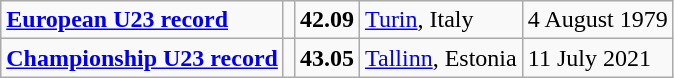<table class="wikitable">
<tr>
<td><strong><a href='#'>European U23 record</a></strong></td>
<td></td>
<td><strong>42.09</strong></td>
<td><a href='#'>Turin</a>, Italy</td>
<td>4 August 1979</td>
</tr>
<tr>
<td><strong><a href='#'>Championship U23 record</a></strong></td>
<td></td>
<td><strong>43.05</strong></td>
<td><a href='#'>Tallinn</a>, Estonia</td>
<td>11 July 2021</td>
</tr>
</table>
